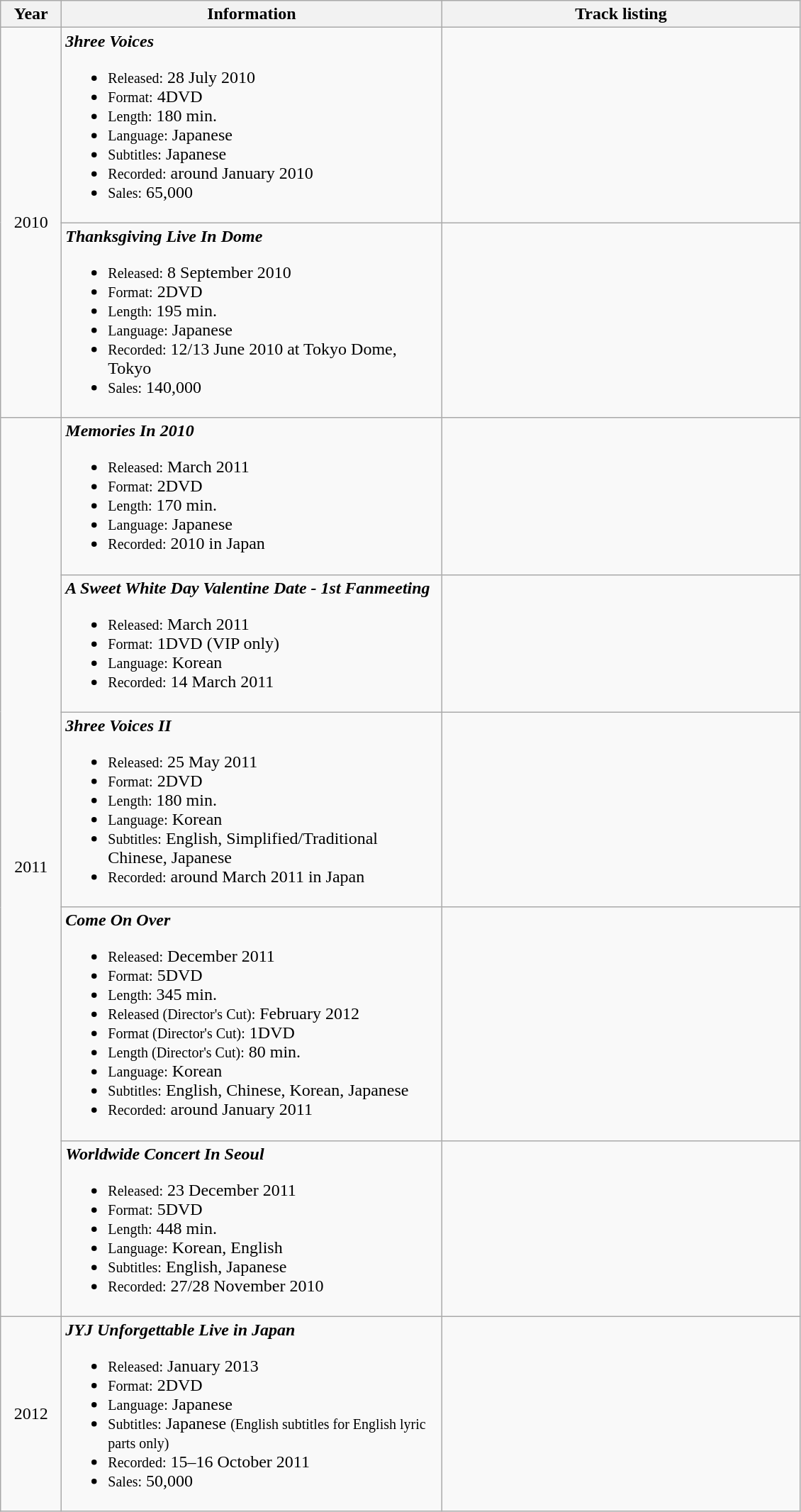<table class="wikitable">
<tr>
<th style="width:50px;">Year</th>
<th style="width:350px;">Information</th>
<th style="width:330px;">Track listing</th>
</tr>
<tr>
<td rowspan="2" style="text-align:center">2010</td>
<td><strong><em>3hree Voices</em></strong><br><ul><li><small>Released:</small> 28 July 2010</li><li><small>Format:</small> 4DVD</li><li><small>Length:</small> 180 min.</li><li><small>Language:</small> Japanese</li><li><small>Subtitles:</small> Japanese</li><li><small>Recorded:</small>  around January 2010</li><li><small>Sales:</small> 65,000</li></ul></td>
<td style="font-size: 85%;"></td>
</tr>
<tr>
<td><strong><em>Thanksgiving Live In Dome</em></strong><br><ul><li><small>Released:</small> 8 September 2010</li><li><small>Format:</small> 2DVD</li><li><small>Length:</small> 195 min.</li><li><small>Language:</small> Japanese</li><li><small>Recorded:</small>  12/13 June 2010 at Tokyo Dome, Tokyo</li><li><small>Sales:</small> 140,000</li></ul></td>
<td style="font-size: 85%;"></td>
</tr>
<tr>
<td rowspan="5" style="text-align:center">2011</td>
<td><strong><em>Memories In 2010</em></strong><br><ul><li><small>Released:</small> March 2011</li><li><small>Format:</small> 2DVD</li><li><small>Length:</small> 170 min.</li><li><small>Language:</small> Japanese</li><li><small>Recorded:</small> 2010 in Japan</li></ul></td>
<td style="font-size: 85%;"></td>
</tr>
<tr>
<td><strong><em>A Sweet White Day Valentine Date - 1st Fanmeeting</em></strong><br><ul><li><small>Released:</small> March 2011</li><li><small>Format:</small> 1DVD (VIP only)</li><li><small>Language:</small> Korean</li><li><small>Recorded:</small> 14 March 2011</li></ul></td>
<td style="font-size: 85%;"></td>
</tr>
<tr>
<td><strong><em>3hree Voices II</em></strong><br><ul><li><small>Released:</small> 25 May 2011</li><li><small>Format:</small> 2DVD</li><li><small>Length:</small> 180 min.</li><li><small>Language:</small> Korean</li><li><small>Subtitles:</small> English, Simplified/Traditional Chinese, Japanese</li><li><small>Recorded:</small> around March 2011 in Japan</li></ul></td>
<td style="font-size: 85%;"></td>
</tr>
<tr>
<td><strong><em>Come On Over</em></strong><br><ul><li><small>Released:</small> December 2011</li><li><small>Format:</small> 5DVD</li><li><small>Length:</small> 345 min.</li><li><small>Released (Director's Cut):</small> February 2012</li><li><small>Format (Director's Cut):</small> 1DVD</li><li><small>Length (Director's Cut):</small> 80 min.</li><li><small>Language:</small> Korean</li><li><small>Subtitles:</small> English, Chinese, Korean, Japanese</li><li><small>Recorded:</small> around January 2011</li></ul></td>
<td style="font-size: 85%;"></td>
</tr>
<tr>
<td><strong><em>Worldwide Concert In Seoul</em></strong><br><ul><li><small>Released:</small> 23 December 2011</li><li><small>Format:</small> 5DVD</li><li><small>Length:</small> 448 min.</li><li><small>Language:</small> Korean, English</li><li><small>Subtitles:</small> English, Japanese</li><li><small>Recorded:</small> 27/28 November 2010</li></ul></td>
<td style="font-size: 85%;"></td>
</tr>
<tr>
<td rowspan="1" style="text-align:center">2012</td>
<td><strong><em>JYJ Unforgettable Live in Japan</em></strong><br><ul><li><small>Released:</small> January 2013</li><li><small>Format:</small> 2DVD</li><li><small>Language:</small> Japanese</li><li><small>Subtitles:</small> Japanese <small>(English subtitles for English lyric parts only)</small></li><li><small>Recorded:</small>  15–16 October 2011</li><li><small>Sales:</small> 50,000</li></ul></td>
<td style="font-size: 85%;"></td>
</tr>
</table>
